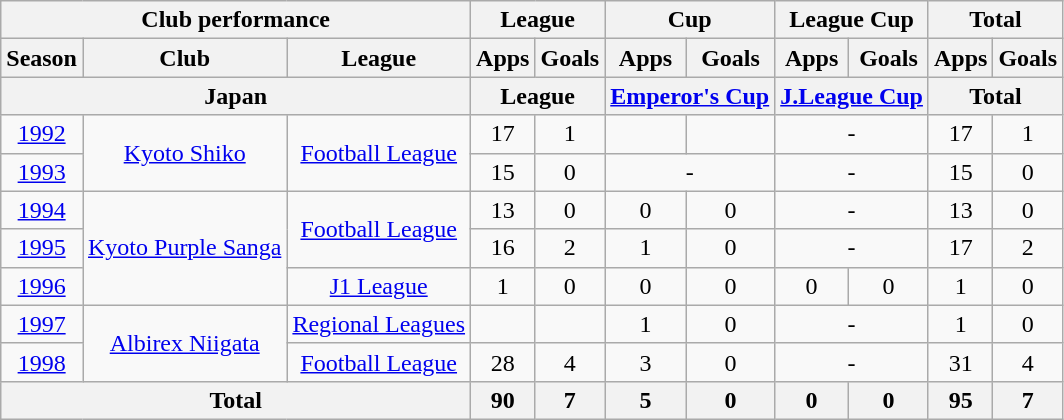<table class="wikitable" style="text-align:center;">
<tr>
<th colspan=3>Club performance</th>
<th colspan=2>League</th>
<th colspan=2>Cup</th>
<th colspan=2>League Cup</th>
<th colspan=2>Total</th>
</tr>
<tr>
<th>Season</th>
<th>Club</th>
<th>League</th>
<th>Apps</th>
<th>Goals</th>
<th>Apps</th>
<th>Goals</th>
<th>Apps</th>
<th>Goals</th>
<th>Apps</th>
<th>Goals</th>
</tr>
<tr>
<th colspan=3>Japan</th>
<th colspan=2>League</th>
<th colspan=2><a href='#'>Emperor's Cup</a></th>
<th colspan=2><a href='#'>J.League Cup</a></th>
<th colspan=2>Total</th>
</tr>
<tr>
<td><a href='#'>1992</a></td>
<td rowspan="2"><a href='#'>Kyoto Shiko</a></td>
<td rowspan="2"><a href='#'>Football League</a></td>
<td>17</td>
<td>1</td>
<td></td>
<td></td>
<td colspan="2">-</td>
<td>17</td>
<td>1</td>
</tr>
<tr>
<td><a href='#'>1993</a></td>
<td>15</td>
<td>0</td>
<td colspan="2">-</td>
<td colspan="2">-</td>
<td>15</td>
<td>0</td>
</tr>
<tr>
<td><a href='#'>1994</a></td>
<td rowspan="3"><a href='#'>Kyoto Purple Sanga</a></td>
<td rowspan="2"><a href='#'>Football League</a></td>
<td>13</td>
<td>0</td>
<td>0</td>
<td>0</td>
<td colspan="2">-</td>
<td>13</td>
<td>0</td>
</tr>
<tr>
<td><a href='#'>1995</a></td>
<td>16</td>
<td>2</td>
<td>1</td>
<td>0</td>
<td colspan="2">-</td>
<td>17</td>
<td>2</td>
</tr>
<tr>
<td><a href='#'>1996</a></td>
<td><a href='#'>J1 League</a></td>
<td>1</td>
<td>0</td>
<td>0</td>
<td>0</td>
<td>0</td>
<td>0</td>
<td>1</td>
<td>0</td>
</tr>
<tr>
<td><a href='#'>1997</a></td>
<td rowspan="2"><a href='#'>Albirex Niigata</a></td>
<td><a href='#'>Regional Leagues</a></td>
<td></td>
<td></td>
<td>1</td>
<td>0</td>
<td colspan="2">-</td>
<td>1</td>
<td>0</td>
</tr>
<tr>
<td><a href='#'>1998</a></td>
<td><a href='#'>Football League</a></td>
<td>28</td>
<td>4</td>
<td>3</td>
<td>0</td>
<td colspan="2">-</td>
<td>31</td>
<td>4</td>
</tr>
<tr>
<th colspan=3>Total</th>
<th>90</th>
<th>7</th>
<th>5</th>
<th>0</th>
<th>0</th>
<th>0</th>
<th>95</th>
<th>7</th>
</tr>
</table>
